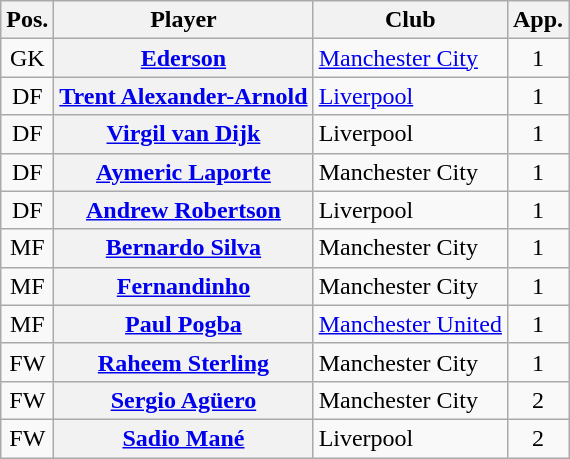<table class="wikitable plainrowheaders" style="text-align: left">
<tr>
<th scope=col>Pos.</th>
<th scope=col>Player</th>
<th scope=col>Club</th>
<th scope=col>App.</th>
</tr>
<tr>
<td style=text-align:center>GK</td>
<th scope=row><a href='#'>Ederson</a></th>
<td><a href='#'>Manchester City</a></td>
<td style=text-align:center>1</td>
</tr>
<tr>
<td style=text-align:center>DF</td>
<th scope=row><a href='#'>Trent Alexander-Arnold</a></th>
<td><a href='#'>Liverpool</a></td>
<td style=text-align:center>1</td>
</tr>
<tr>
<td style=text-align:center>DF</td>
<th scope=row><a href='#'>Virgil van Dijk</a></th>
<td>Liverpool</td>
<td style=text-align:center>1</td>
</tr>
<tr>
<td style=text-align:center>DF</td>
<th scope=row><a href='#'>Aymeric Laporte</a></th>
<td>Manchester City</td>
<td style=text-align:center>1</td>
</tr>
<tr>
<td style=text-align:center>DF</td>
<th scope=row><a href='#'>Andrew Robertson</a></th>
<td>Liverpool</td>
<td style=text-align:center>1</td>
</tr>
<tr>
<td style=text-align:center>MF</td>
<th scope=row><a href='#'>Bernardo Silva</a></th>
<td>Manchester City</td>
<td style=text-align:center>1</td>
</tr>
<tr>
<td style=text-align:center>MF</td>
<th scope=row><a href='#'>Fernandinho</a></th>
<td>Manchester City</td>
<td style=text-align:center>1</td>
</tr>
<tr>
<td style=text-align:center>MF</td>
<th scope=row><a href='#'>Paul Pogba</a></th>
<td><a href='#'>Manchester United</a></td>
<td style=text-align:center>1</td>
</tr>
<tr>
<td style=text-align:center>FW</td>
<th scope=row><a href='#'>Raheem Sterling</a></th>
<td>Manchester City</td>
<td style=text-align:center>1</td>
</tr>
<tr>
<td style=text-align:center>FW</td>
<th scope=row><a href='#'>Sergio Agüero</a> </th>
<td>Manchester City</td>
<td style=text-align:center>2</td>
</tr>
<tr>
<td style=text-align:center>FW</td>
<th scope=row><a href='#'>Sadio Mané</a> </th>
<td>Liverpool</td>
<td style=text-align:center>2</td>
</tr>
</table>
